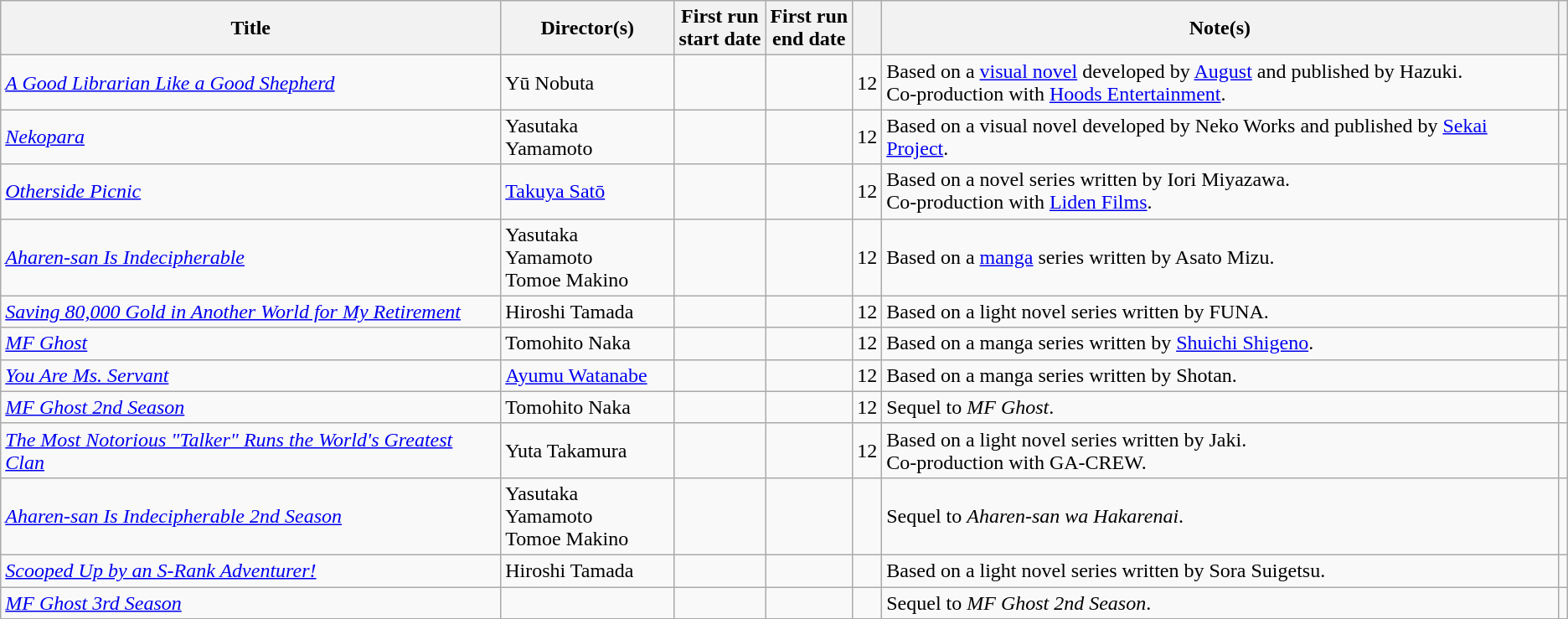<table class="wikitable sortable">
<tr>
<th scope="col">Title</th>
<th scope="col">Director(s)</th>
<th scope="col" nowrap>First run<br>start date</th>
<th scope="col" nowrap>First run<br>end date</th>
<th scope="col" class="unsortable"></th>
<th scope="col" class="unsortable">Note(s)</th>
<th scope="col" class="unsortable"></th>
</tr>
<tr>
<td><em><a href='#'>A Good Librarian Like a Good Shepherd</a></em></td>
<td>Yū Nobuta</td>
<td></td>
<td></td>
<td style="text-align:center">12</td>
<td>Based on a <a href='#'>visual novel</a> developed by <a href='#'>August</a> and published by Hazuki.<br>Co-production with <a href='#'>Hoods Entertainment</a>.</td>
<td style="text-align:center"></td>
</tr>
<tr>
<td><em><a href='#'>Nekopara</a></em></td>
<td>Yasutaka Yamamoto</td>
<td></td>
<td></td>
<td style="text-align:center">12</td>
<td>Based on a visual novel developed by Neko Works and published by <a href='#'>Sekai Project</a>.</td>
<td style="text-align:center"></td>
</tr>
<tr>
<td><em><a href='#'>Otherside Picnic</a></em></td>
<td><a href='#'>Takuya Satō</a></td>
<td></td>
<td></td>
<td style="text-align:center">12</td>
<td>Based on a novel series written by Iori Miyazawa.<br>Co-production with <a href='#'>Liden Films</a>.</td>
<td style="text-align:center"></td>
</tr>
<tr>
<td><em><a href='#'>Aharen-san Is Indecipherable</a></em></td>
<td>Yasutaka Yamamoto<br>Tomoe Makino</td>
<td></td>
<td></td>
<td style="text-align:center">12</td>
<td>Based on a <a href='#'>manga</a> series written by Asato Mizu.</td>
<td style="text-align:center"></td>
</tr>
<tr>
<td><em><a href='#'>Saving 80,000 Gold in Another World for My Retirement</a></em></td>
<td>Hiroshi Tamada</td>
<td></td>
<td></td>
<td style="text-align:center">12</td>
<td>Based on a light novel series written by FUNA.</td>
<td style="text-align:center"></td>
</tr>
<tr>
<td><em><a href='#'>MF Ghost</a></em></td>
<td>Tomohito Naka</td>
<td></td>
<td></td>
<td style="text-align:center">12</td>
<td>Based on a manga series written by <a href='#'>Shuichi Shigeno</a>.</td>
<td style="text-align:center"></td>
</tr>
<tr>
<td><em><a href='#'>You Are Ms. Servant</a></em></td>
<td><a href='#'>Ayumu Watanabe</a></td>
<td></td>
<td></td>
<td style="text-align:center">12</td>
<td>Based on a manga series written by Shotan.</td>
<td style="text-align:center"></td>
</tr>
<tr>
<td><em><a href='#'>MF Ghost 2nd Season</a></em></td>
<td>Tomohito Naka</td>
<td></td>
<td></td>
<td style="text-align:center">12</td>
<td>Sequel to <em>MF Ghost</em>.</td>
<td style="text-align:center"></td>
</tr>
<tr>
<td><em><a href='#'>The Most Notorious "Talker" Runs the World's Greatest Clan</a></em></td>
<td>Yuta Takamura</td>
<td></td>
<td></td>
<td style="text-align:center">12</td>
<td>Based on a light novel series written by Jaki.<br>Co-production with GA-CREW.</td>
<td style="text-align:center"></td>
</tr>
<tr>
<td><em><a href='#'>Aharen-san Is Indecipherable 2nd Season</a></em></td>
<td>Yasutaka Yamamoto<br>Tomoe Makino</td>
<td></td>
<td></td>
<td style="text-align:center"></td>
<td>Sequel to <em>Aharen-san wa Hakarenai</em>.</td>
<td style="text-align:center"></td>
</tr>
<tr>
<td><em><a href='#'>Scooped Up by an S-Rank Adventurer!</a></em></td>
<td>Hiroshi Tamada</td>
<td></td>
<td></td>
<td style="text-align:center"></td>
<td>Based on a light novel series written by Sora Suigetsu.</td>
<td style="text-align:center"></td>
</tr>
<tr>
<td><em><a href='#'>MF Ghost 3rd Season</a></em></td>
<td></td>
<td></td>
<td></td>
<td style="text-align:center"></td>
<td>Sequel to <em>MF Ghost 2nd Season</em>.</td>
<td style="text-align:center"></td>
</tr>
<tr>
</tr>
</table>
